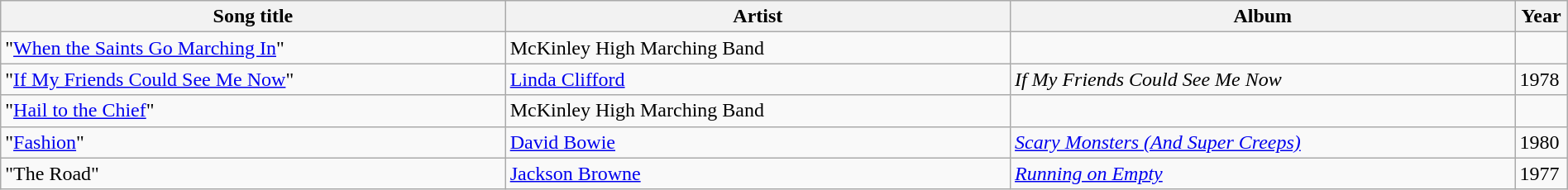<table class="wikitable" style="width:100%;">
<tr>
<th style="width:30%;">Song title</th>
<th style="width:30%;">Artist</th>
<th style="width:30%;">Album</th>
<th style="width:3%;">Year</th>
</tr>
<tr>
<td>"<a href='#'>When the Saints Go Marching In</a>"</td>
<td>McKinley High Marching Band</td>
<td></td>
<td></td>
</tr>
<tr>
<td>"<a href='#'>If My Friends Could See Me Now</a>"</td>
<td><a href='#'>Linda Clifford</a></td>
<td><em>If My Friends Could See Me Now</em></td>
<td>1978</td>
</tr>
<tr>
<td>"<a href='#'>Hail to the Chief</a>"</td>
<td>McKinley High Marching Band</td>
<td></td>
<td></td>
</tr>
<tr>
<td>"<a href='#'>Fashion</a>"</td>
<td><a href='#'>David Bowie</a></td>
<td><em><a href='#'>Scary Monsters (And Super Creeps)</a></em></td>
<td>1980</td>
</tr>
<tr>
<td>"The Road"</td>
<td><a href='#'>Jackson Browne</a></td>
<td><em><a href='#'>Running on Empty</a></em></td>
<td>1977</td>
</tr>
</table>
